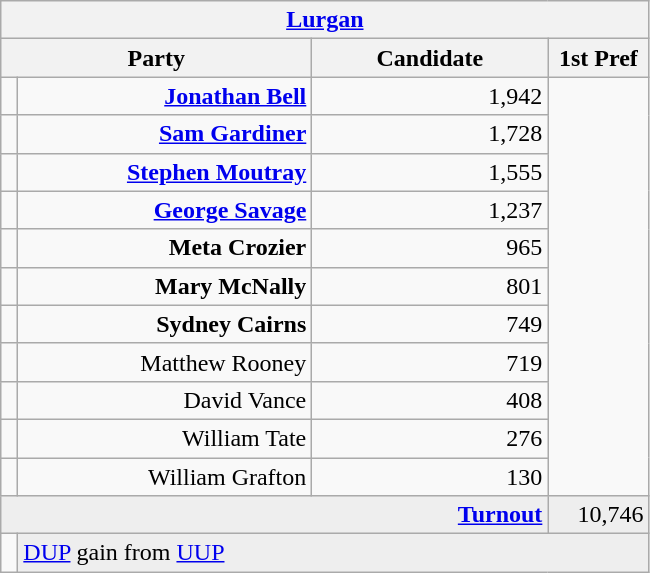<table class="wikitable">
<tr>
<th colspan="4" align="center"><a href='#'>Lurgan</a></th>
</tr>
<tr>
<th colspan="2" align="center" width=200>Party</th>
<th width=150>Candidate</th>
<th width=60>1st Pref</th>
</tr>
<tr>
<td></td>
<td align="right"><strong><a href='#'>Jonathan Bell</a></strong></td>
<td align="right">1,942</td>
</tr>
<tr>
<td></td>
<td align="right"><strong><a href='#'>Sam Gardiner</a></strong></td>
<td align="right">1,728</td>
</tr>
<tr>
<td></td>
<td align="right"><strong><a href='#'>Stephen Moutray</a></strong></td>
<td align="right">1,555</td>
</tr>
<tr>
<td></td>
<td align="right"><strong><a href='#'>George Savage</a></strong></td>
<td align="right">1,237</td>
</tr>
<tr>
<td></td>
<td align="right"><strong>Meta Crozier</strong></td>
<td align="right">965</td>
</tr>
<tr>
<td></td>
<td align="right"><strong>Mary McNally</strong></td>
<td align="right">801</td>
</tr>
<tr>
<td></td>
<td align="right"><strong>Sydney Cairns</strong></td>
<td align="right">749</td>
</tr>
<tr>
<td></td>
<td align="right">Matthew Rooney</td>
<td align="right">719</td>
</tr>
<tr>
<td></td>
<td align="right">David Vance</td>
<td align="right">408</td>
</tr>
<tr>
<td></td>
<td align="right">William Tate</td>
<td align="right">276</td>
</tr>
<tr>
<td></td>
<td align="right">William Grafton</td>
<td align="right">130</td>
</tr>
<tr bgcolor="EEEEEE">
<td colspan=3 align="right"><strong><a href='#'>Turnout</a></strong></td>
<td align="right">10,746</td>
</tr>
<tr>
<td bgcolor=></td>
<td colspan=3 bgcolor="EEEEEE"><a href='#'>DUP</a> gain from <a href='#'>UUP</a></td>
</tr>
</table>
